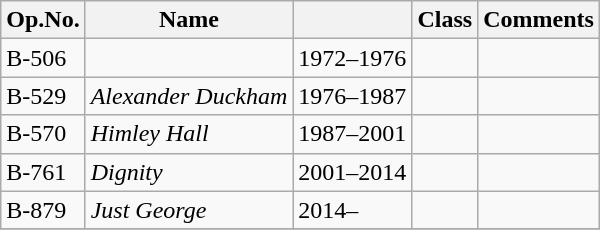<table class="wikitable">
<tr>
<th>Op.No.</th>
<th>Name</th>
<th></th>
<th>Class</th>
<th>Comments</th>
</tr>
<tr>
<td>B-506</td>
<td></td>
<td>1972–1976</td>
<td></td>
<td></td>
</tr>
<tr>
<td>B-529</td>
<td><em>Alexander Duckham</em></td>
<td>1976–1987</td>
<td></td>
<td></td>
</tr>
<tr>
<td>B-570</td>
<td><em>Himley Hall</em></td>
<td>1987–2001</td>
<td></td>
<td></td>
</tr>
<tr>
<td>B-761</td>
<td><em>Dignity</em></td>
<td>2001–2014</td>
<td></td>
<td></td>
</tr>
<tr>
<td>B-879</td>
<td><em>Just George</em></td>
<td>2014–</td>
<td></td>
<td></td>
</tr>
<tr>
</tr>
</table>
